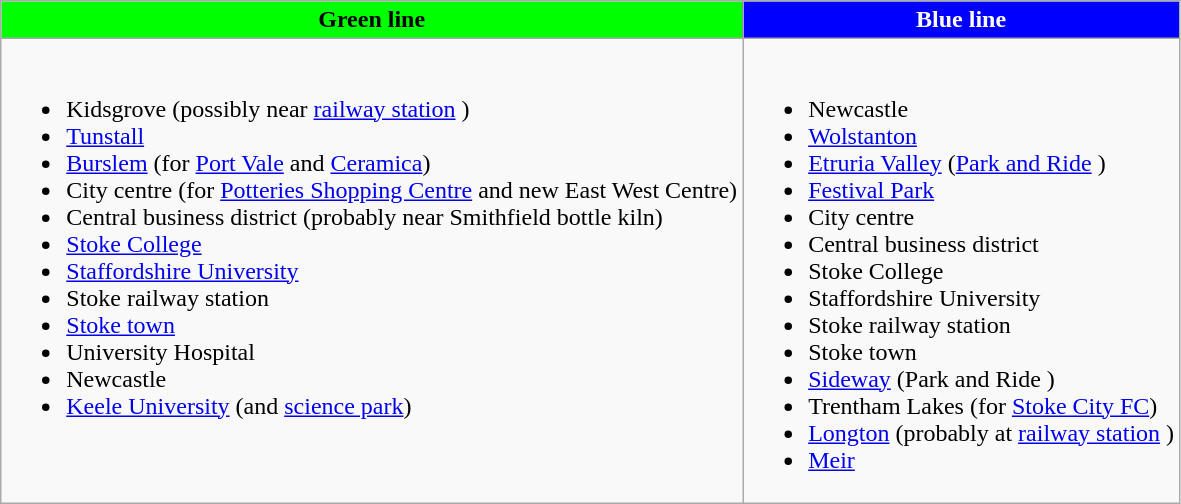<table class=wikitable>
<tr>
<th style="background-color: #00FF00; color: #000000;">Green line</th>
<th style="background-color: #0000FF; color: #FFFFFF;">Blue line</th>
</tr>
<tr>
<td style="vertical-align: top;"><br><ul><li>Kidsgrove (possibly near <a href='#'>railway station</a> )</li><li><a href='#'>Tunstall</a></li><li><a href='#'>Burslem</a> (for <a href='#'>Port Vale</a> and <a href='#'>Ceramica</a>)</li><li>City centre (for <a href='#'>Potteries Shopping Centre</a> and new East West Centre)</li><li>Central business district (probably near Smithfield bottle kiln)</li><li><a href='#'>Stoke College</a></li><li><a href='#'>Staffordshire University</a></li><li>Stoke railway station </li><li><a href='#'>Stoke town</a></li><li>University Hospital</li><li>Newcastle</li><li><a href='#'>Keele University</a> (and <a href='#'>science park</a>)</li></ul></td>
<td><br><ul><li>Newcastle</li><li><a href='#'>Wolstanton</a></li><li><a href='#'>Etruria Valley</a> (<a href='#'>Park and Ride</a> )</li><li><a href='#'>Festival Park</a></li><li>City centre</li><li>Central business district</li><li>Stoke College</li><li>Staffordshire University</li><li>Stoke railway station </li><li>Stoke town</li><li><a href='#'>Sideway</a> (Park and Ride )</li><li>Trentham Lakes (for <a href='#'>Stoke City FC</a>)</li><li><a href='#'>Longton</a> (probably at <a href='#'>railway station</a> )</li><li><a href='#'>Meir</a></li></ul></td>
</tr>
</table>
